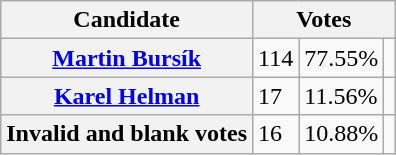<table class="wikitable">
<tr>
<th>Candidate</th>
<th colspan=3>Votes</th>
</tr>
<tr>
<th><a href='#'>Martin Bursík</a></th>
<td>114</td>
<td>77.55%</td>
<td></td>
</tr>
<tr>
<th><a href='#'>Karel Helman</a></th>
<td>17</td>
<td>11.56%</td>
<td></td>
</tr>
<tr>
<th>Invalid and blank votes</th>
<td>16</td>
<td>10.88%</td>
<td></td>
</tr>
</table>
